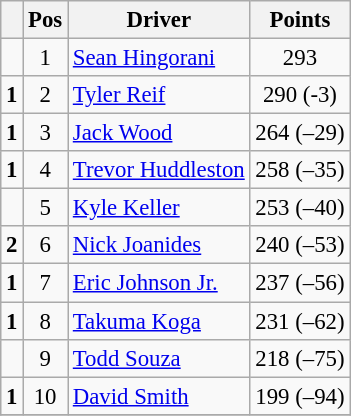<table class="wikitable" style="font-size: 95%;">
<tr>
<th></th>
<th>Pos</th>
<th>Driver</th>
<th>Points</th>
</tr>
<tr>
<td align="left"></td>
<td style="text-align:center;">1</td>
<td><a href='#'>Sean Hingorani</a></td>
<td style="text-align:center;">293</td>
</tr>
<tr>
<td align="left"> <strong>1</strong></td>
<td style="text-align:center;">2</td>
<td><a href='#'>Tyler Reif</a></td>
<td style="text-align:center;">290 (-3)</td>
</tr>
<tr>
<td align="left"> <strong>1</strong></td>
<td style="text-align:center;">3</td>
<td><a href='#'>Jack Wood</a></td>
<td style="text-align:center;">264 (–29)</td>
</tr>
<tr>
<td align="left"> <strong>1</strong></td>
<td style="text-align:center;">4</td>
<td><a href='#'>Trevor Huddleston</a></td>
<td style="text-align:center;">258 (–35)</td>
</tr>
<tr>
<td align="left"></td>
<td style="text-align:center;">5</td>
<td><a href='#'>Kyle Keller</a></td>
<td style="text-align:center;">253 (–40)</td>
</tr>
<tr>
<td align="left"> <strong>2</strong></td>
<td style="text-align:center;">6</td>
<td><a href='#'>Nick Joanides</a></td>
<td style="text-align:center;">240 (–53)</td>
</tr>
<tr>
<td align="left"> <strong>1</strong></td>
<td style="text-align:center;">7</td>
<td><a href='#'>Eric Johnson Jr.</a></td>
<td style="text-align:center;">237 (–56)</td>
</tr>
<tr>
<td align="left"> <strong>1</strong></td>
<td style="text-align:center;">8</td>
<td><a href='#'>Takuma Koga</a></td>
<td style="text-align:center;">231 (–62)</td>
</tr>
<tr>
<td align="left"></td>
<td style="text-align:center;">9</td>
<td><a href='#'>Todd Souza</a></td>
<td style="text-align:center;">218 (–75)</td>
</tr>
<tr>
<td align="left"> <strong>1</strong></td>
<td style="text-align:center;">10</td>
<td><a href='#'>David Smith</a></td>
<td style="text-align:center;">199 (–94)</td>
</tr>
<tr class="sortbottom">
</tr>
</table>
